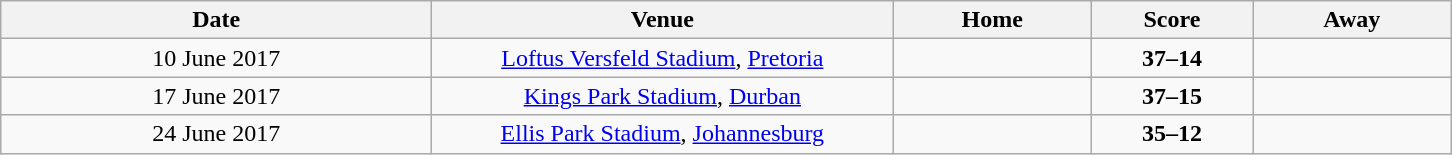<table class="wikitable" style="text-align:center;">
<tr>
<th style="width:280px">Date</th>
<th style="width:300px">Venue</th>
<th style="width:125px">Home</th>
<th style="width:100px">Score</th>
<th style="width:125px">Away</th>
</tr>
<tr>
<td>10 June 2017</td>
<td><a href='#'>Loftus Versfeld Stadium</a>, <a href='#'>Pretoria</a></td>
<td></td>
<td><strong>37–14</strong></td>
<td></td>
</tr>
<tr>
<td>17 June 2017</td>
<td><a href='#'>Kings Park Stadium</a>, <a href='#'>Durban</a></td>
<td></td>
<td><strong>37–15</strong></td>
<td></td>
</tr>
<tr>
<td>24 June 2017</td>
<td><a href='#'>Ellis Park Stadium</a>, <a href='#'>Johannesburg</a></td>
<td></td>
<td><strong>35–12</strong></td>
<td></td>
</tr>
</table>
